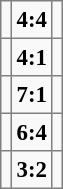<table bgcolor="#f9f9f9" cellpadding="3" cellspacing="0" border="1" style="font-size: 95%; border: gray solid 1px; border-collapse: collapse; background: #f9f9f9;">
<tr>
<td></td>
<td align="center"><strong>4:4</strong></td>
<td></td>
</tr>
<tr>
<td></td>
<td align="center"><strong>4:1</strong></td>
<td></td>
</tr>
<tr>
<td></td>
<td align="center"><strong>7:1</strong></td>
<td></td>
</tr>
<tr>
<td></td>
<td align="center"><strong>6:4</strong></td>
<td></td>
</tr>
<tr>
<td></td>
<td align="center"><strong>3:2</strong></td>
<td></td>
</tr>
</table>
